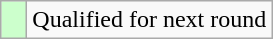<table class="wikitable">
<tr>
<td style="width:10px; background:#cfc"></td>
<td>Qualified for next round</td>
</tr>
</table>
